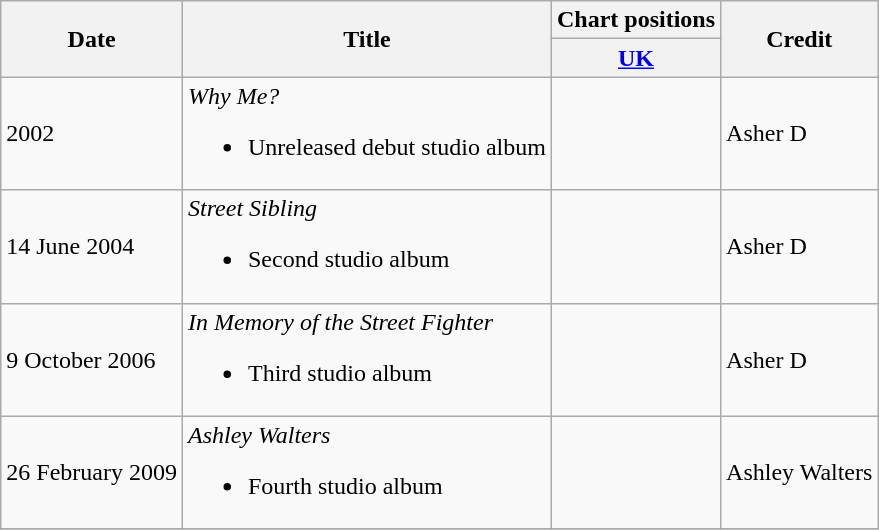<table class="wikitable">
<tr>
<th rowspan="2">Date</th>
<th rowspan="2">Title</th>
<th rowspan="1">Chart positions</th>
<th rowspan="2">Credit</th>
</tr>
<tr>
<th align="center"><a href='#'>UK</a></th>
</tr>
<tr>
<td>2002</td>
<td><em>Why Me?</em><br><ul><li>Unreleased debut studio album</li></ul></td>
<td></td>
<td>Asher D</td>
</tr>
<tr>
<td>14 June 2004</td>
<td><em>Street Sibling</em><br><ul><li>Second studio album</li></ul></td>
<td></td>
<td>Asher D</td>
</tr>
<tr>
<td>9 October 2006</td>
<td><em>In Memory of the Street Fighter</em><br><ul><li>Third studio album</li></ul></td>
<td></td>
<td>Asher D</td>
</tr>
<tr>
<td>26 February 2009</td>
<td><em>Ashley Walters</em><br><ul><li>Fourth studio album</li></ul></td>
<td></td>
<td>Ashley Walters</td>
</tr>
<tr>
</tr>
</table>
